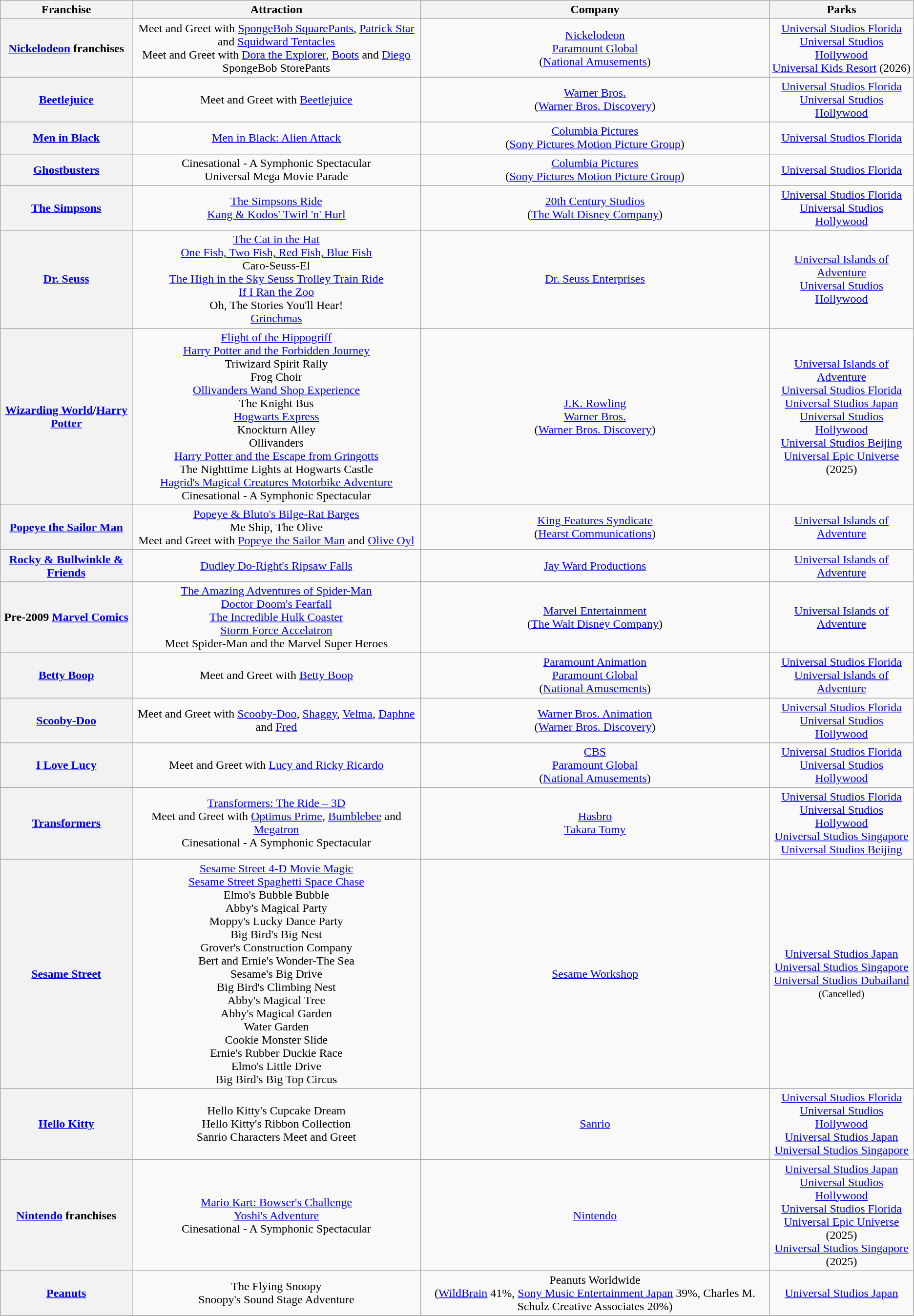<table class="wikitable sortable" style="text-align: center;"align="center">
<tr>
<th>Franchise</th>
<th>Attraction</th>
<th>Company</th>
<th>Parks</th>
</tr>
<tr>
<th><a href='#'>Nickelodeon</a> franchises</th>
<td>Meet and Greet with <a href='#'>SpongeBob SquarePants</a>, <a href='#'>Patrick Star</a> and <a href='#'>Squidward Tentacles</a><br>Meet and Greet with <a href='#'>Dora the Explorer</a>, <a href='#'>Boots</a> and <a href='#'>Diego</a><br>SpongeBob StorePants</td>
<td><a href='#'>Nickelodeon</a><br><a href='#'>Paramount Global</a><br>(<a href='#'>National Amusements</a>)</td>
<td><a href='#'>Universal Studios Florida</a><br><a href='#'>Universal Studios Hollywood</a><br><a href='#'>Universal Kids Resort</a> (2026)</td>
</tr>
<tr>
<th><a href='#'>Beetlejuice</a></th>
<td>Meet and Greet with <a href='#'>Beetlejuice</a></td>
<td><a href='#'>Warner Bros.</a><br>(<a href='#'>Warner Bros. Discovery</a>)</td>
<td><a href='#'>Universal Studios Florida</a><br><a href='#'>Universal Studios Hollywood</a></td>
</tr>
<tr>
<th><a href='#'>Men in Black</a></th>
<td><a href='#'>Men in Black: Alien Attack</a></td>
<td><a href='#'>Columbia Pictures</a><br>(<a href='#'>Sony Pictures Motion Picture Group</a>)</td>
<td><a href='#'>Universal Studios Florida</a></td>
</tr>
<tr>
<th><a href='#'>Ghostbusters</a></th>
<td>Cinesational - A Symphonic Spectacular<br>Universal Mega Movie Parade</td>
<td><a href='#'>Columbia Pictures</a><br>(<a href='#'>Sony Pictures Motion Picture Group</a>)</td>
<td><a href='#'>Universal Studios Florida</a></td>
</tr>
<tr>
<th><a href='#'>The Simpsons</a></th>
<td><a href='#'>The Simpsons Ride</a><br><a href='#'>Kang & Kodos' Twirl 'n' Hurl</a></td>
<td><a href='#'>20th Century Studios</a><br>(<a href='#'>The Walt Disney Company</a>)</td>
<td><a href='#'>Universal Studios Florida</a><br><a href='#'>Universal Studios Hollywood</a></td>
</tr>
<tr>
<th><a href='#'>Dr. Seuss</a></th>
<td><a href='#'>The Cat in the Hat</a><br><a href='#'>One Fish, Two Fish, Red Fish, Blue Fish</a><br>Caro-Seuss-El<br><a href='#'>The High in the Sky Seuss Trolley Train Ride</a><br><a href='#'>If I Ran the Zoo</a><br>Oh, The Stories You'll Hear!<br><a href='#'>Grinchmas</a></td>
<td><a href='#'>Dr. Seuss Enterprises</a></td>
<td><a href='#'>Universal Islands of Adventure</a><br><a href='#'>Universal Studios Hollywood</a></td>
</tr>
<tr>
<th><a href='#'>Wizarding World</a>/<a href='#'>Harry Potter</a></th>
<td><a href='#'>Flight of the Hippogriff</a><br><a href='#'>Harry Potter and the Forbidden Journey</a><br>Triwizard Spirit Rally<br>Frog Choir<br><a href='#'>Ollivanders Wand Shop Experience</a><br>The Knight Bus<br><a href='#'>Hogwarts Express</a><br>Knockturn Alley<br>Ollivanders<br><a href='#'>Harry Potter and the Escape from Gringotts</a><br>The Nighttime Lights at Hogwarts Castle<br><a href='#'>Hagrid's Magical Creatures Motorbike Adventure</a><br>Cinesational - A Symphonic Spectacular</td>
<td><a href='#'>J.K. Rowling</a><br><a href='#'>Warner Bros.</a><br>(<a href='#'>Warner Bros. Discovery</a>)</td>
<td><a href='#'>Universal Islands of Adventure</a><br><a href='#'>Universal Studios Florida</a><br><a href='#'>Universal Studios Japan</a><br><a href='#'>Universal Studios Hollywood</a><br><a href='#'>Universal Studios Beijing</a><br><a href='#'>Universal Epic Universe</a> (2025)</td>
</tr>
<tr>
<th><a href='#'>Popeye the Sailor Man</a></th>
<td><a href='#'>Popeye & Bluto's Bilge-Rat Barges</a><br>Me Ship, The Olive<br>Meet and Greet with <a href='#'>Popeye the Sailor Man</a> and <a href='#'>Olive Oyl</a></td>
<td><a href='#'>King Features Syndicate</a><br>(<a href='#'>Hearst Communications</a>)</td>
<td><a href='#'>Universal Islands of Adventure</a></td>
</tr>
<tr>
<th><a href='#'>Rocky & Bullwinkle & Friends</a></th>
<td><a href='#'>Dudley Do-Right's Ripsaw Falls</a></td>
<td><a href='#'>Jay Ward Productions</a></td>
<td><a href='#'>Universal Islands of Adventure</a></td>
</tr>
<tr>
<th>Pre-2009 <a href='#'>Marvel Comics</a></th>
<td><a href='#'>The Amazing Adventures of Spider-Man</a><br><a href='#'>Doctor Doom's Fearfall</a><br><a href='#'>The Incredible Hulk Coaster</a><br><a href='#'>Storm Force Accelatron</a><br>Meet Spider-Man and the Marvel Super Heroes</td>
<td><a href='#'>Marvel Entertainment</a><br>(<a href='#'>The Walt Disney Company</a>)</td>
<td><a href='#'>Universal Islands of Adventure</a></td>
</tr>
<tr>
<th><a href='#'>Betty Boop</a></th>
<td>Meet and Greet with <a href='#'>Betty Boop</a></td>
<td><a href='#'>Paramount Animation</a><br><a href='#'>Paramount Global</a><br>(<a href='#'>National Amusements</a>)</td>
<td><a href='#'>Universal Studios Florida</a><br><a href='#'>Universal Islands of Adventure</a></td>
</tr>
<tr>
<th><a href='#'>Scooby-Doo</a></th>
<td>Meet and Greet with  <a href='#'>Scooby-Doo</a>, <a href='#'>Shaggy</a>, <a href='#'>Velma</a>, <a href='#'>Daphne</a> and <a href='#'>Fred</a></td>
<td><a href='#'>Warner Bros. Animation</a><br>(<a href='#'>Warner Bros. Discovery</a>)</td>
<td><a href='#'>Universal Studios Florida</a><br><a href='#'>Universal Studios Hollywood</a></td>
</tr>
<tr>
<th><a href='#'>I Love Lucy</a></th>
<td>Meet and Greet with  <a href='#'>Lucy and Ricky Ricardo</a></td>
<td><a href='#'>CBS</a><br><a href='#'>Paramount Global</a><br>(<a href='#'>National Amusements</a>)</td>
<td><a href='#'>Universal Studios Florida</a><br><a href='#'>Universal Studios Hollywood</a></td>
</tr>
<tr>
<th><a href='#'>Transformers</a></th>
<td><a href='#'>Transformers: The Ride – 3D</a><br>Meet and Greet with <a href='#'>Optimus Prime</a>, <a href='#'>Bumblebee</a> and <a href='#'>Megatron</a><br>Cinesational - A Symphonic Spectacular</td>
<td><a href='#'>Hasbro</a><br><a href='#'>Takara Tomy</a></td>
<td><a href='#'>Universal Studios Florida</a><br><a href='#'>Universal Studios Hollywood</a><br><a href='#'>Universal Studios Singapore</a><br><a href='#'>Universal Studios Beijing</a></td>
</tr>
<tr>
<th><a href='#'>Sesame Street</a></th>
<td><a href='#'>Sesame Street 4-D Movie Magic</a><br><a href='#'>Sesame Street Spaghetti Space Chase</a><br>Elmo's Bubble Bubble<br>Abby's Magical Party<br>Moppy's Lucky Dance Party<br>Big Bird's Big Nest<br>Grover's Construction Company<br>Bert and Ernie's Wonder-The Sea<br>Sesame's Big Drive<br>Big Bird's Climbing Nest<br>Abby's Magical Tree<br>Abby's Magical Garden<br>Water Garden<br>Cookie Monster Slide<br>Ernie's Rubber Duckie Race<br>Elmo's Little Drive<br>Big Bird's Big Top Circus</td>
<td><a href='#'>Sesame Workshop</a></td>
<td><a href='#'>Universal Studios Japan</a><br><a href='#'>Universal Studios Singapore</a><br><a href='#'>Universal Studios Dubailand</a> <small>(Cancelled)</small></td>
</tr>
<tr>
<th><a href='#'>Hello Kitty</a></th>
<td>Hello Kitty's Cupcake Dream<br>Hello Kitty's Ribbon Collection<br>Sanrio Characters Meet and Greet</td>
<td><a href='#'>Sanrio</a></td>
<td><a href='#'>Universal Studios Florida</a><br><a href='#'>Universal Studios Hollywood</a><br><a href='#'>Universal Studios Japan</a><br><a href='#'>Universal Studios Singapore</a></td>
</tr>
<tr>
<th><a href='#'>Nintendo</a> franchises</th>
<td><a href='#'>Mario Kart: Bowser's Challenge</a><br><a href='#'>Yoshi's Adventure</a><br>Cinesational - A Symphonic Spectacular</td>
<td><a href='#'>Nintendo</a></td>
<td><a href='#'>Universal Studios Japan</a><br><a href='#'>Universal Studios Hollywood</a><br><a href='#'>Universal Studios Florida</a><br><a href='#'>Universal Epic Universe</a> (2025)<br><a href='#'>Universal Studios Singapore</a> (2025)</td>
</tr>
<tr>
<th><a href='#'>Peanuts</a></th>
<td>The Flying Snoopy<br>Snoopy's Sound Stage Adventure</td>
<td>Peanuts Worldwide<br>(<a href='#'>WildBrain</a> 41%, <a href='#'>Sony Music Entertainment Japan</a> 39%, Charles M. Schulz Creative Associates 20%)</td>
<td><a href='#'>Universal Studios Japan</a></td>
</tr>
<tr>
</tr>
</table>
